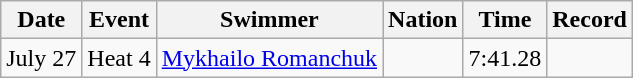<table class="wikitable sortable" style="text-align:center" style=text-align:center>
<tr>
<th>Date</th>
<th>Event</th>
<th>Swimmer</th>
<th>Nation</th>
<th>Time</th>
<th>Record</th>
</tr>
<tr>
<td>July 27</td>
<td>Heat 4</td>
<td align=left><a href='#'>Mykhailo Romanchuk</a></td>
<td align=left></td>
<td>7:41.28</td>
<td></td>
</tr>
</table>
